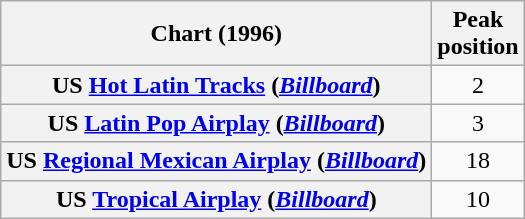<table class="wikitable sortable plainrowheaders" style="text-align:center">
<tr>
<th scope="col">Chart (1996)</th>
<th scope="col">Peak<br>position</th>
</tr>
<tr>
<th scope="row">US <a href='#'>Hot Latin Tracks</a> (<em><a href='#'>Billboard</a></em>)</th>
<td>2</td>
</tr>
<tr>
<th scope="row">US <a href='#'>Latin Pop Airplay</a> (<em><a href='#'>Billboard</a></em>)</th>
<td>3</td>
</tr>
<tr>
<th scope="row">US <a href='#'>Regional Mexican Airplay</a> (<em><a href='#'>Billboard</a></em>)</th>
<td>18</td>
</tr>
<tr>
<th scope="row">US <a href='#'>Tropical Airplay</a> (<em><a href='#'>Billboard</a></em>)</th>
<td>10</td>
</tr>
</table>
